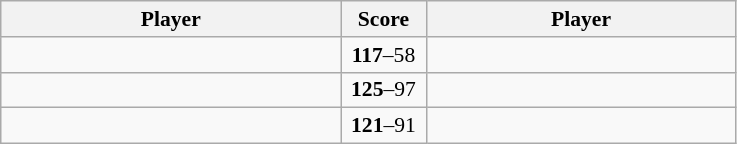<table class="wikitable" style="font-size:90%">
<tr>
<th width=220>Player</th>
<th width=50>Score</th>
<th width=200>Player</th>
</tr>
<tr>
<td><strong></strong></td>
<td style="text-align:center;"><strong>117</strong>–58</td>
<td></td>
</tr>
<tr>
<td><strong></strong></td>
<td style="text-align:center;"><strong>125</strong>–97</td>
<td></td>
</tr>
<tr>
<td><strong></strong></td>
<td style="text-align:center;"><strong>121</strong>–91</td>
<td></td>
</tr>
</table>
